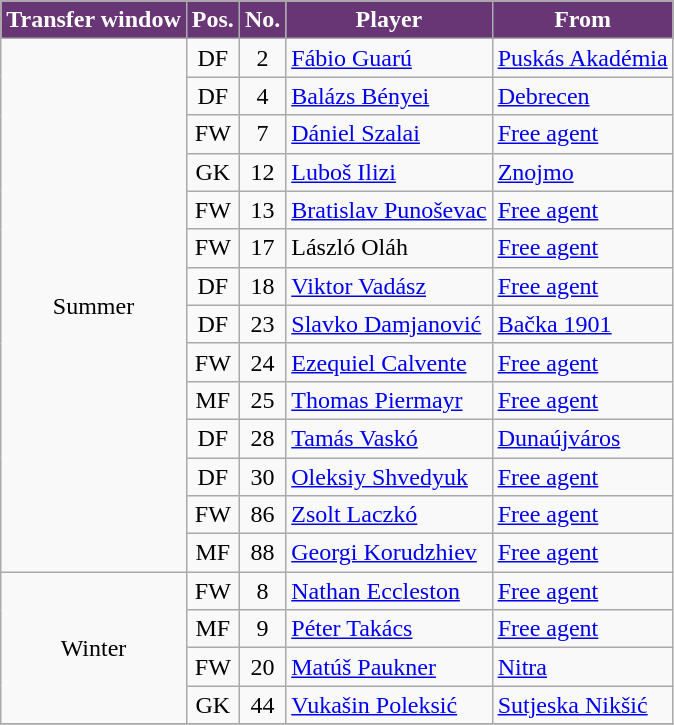<table class="wikitable plainrowheaders sortable">
<tr>
</tr>
<tr>
<th style="background-color:#683675; color:#FFFFFF">Transfer window</th>
<th style="background-color:#683675; color:#FFFFFF">Pos.</th>
<th style="background-color:#683675; color:#FFFFFF">No.</th>
<th style="background-color:#683675; color:#FFFFFF">Player</th>
<th style="background-color:#683675; color:#FFFFFF">From</th>
</tr>
<tr>
<td rowspan="14" style="text-align:center;">Summer</td>
<td style="text-align:center;">DF</td>
<td style="text-align:center;">2</td>
<td style="text-align:left;"> <a href='#'>Fábio Guarú</a></td>
<td style="text-align:left;"><a href='#'>Puskás Akadémia</a></td>
</tr>
<tr>
<td style="text-align:center;">DF</td>
<td style="text-align:center;">4</td>
<td style="text-align:left;"> <a href='#'>Balázs Bényei</a></td>
<td style="text-align:left;"><a href='#'>Debrecen</a></td>
</tr>
<tr>
<td style="text-align:center;">FW</td>
<td style="text-align:center;">7</td>
<td style="text-align:left;"> <a href='#'>Dániel Szalai</a></td>
<td style="text-align:left;"><a href='#'>Free agent</a></td>
</tr>
<tr>
<td style="text-align:center;">GK</td>
<td style="text-align:center;">12</td>
<td style="text-align:left;"> <a href='#'>Luboš Ilizi</a></td>
<td style="text-align:left;"> <a href='#'>Znojmo</a></td>
</tr>
<tr>
<td style="text-align:center;">FW</td>
<td style="text-align:center;">13</td>
<td style="text-align:left;"> <a href='#'>Bratislav Punoševac</a></td>
<td style="text-align:left;"><a href='#'>Free agent</a></td>
</tr>
<tr>
<td style="text-align:center;">FW</td>
<td style="text-align:center;">17</td>
<td style="text-align:left;"> László Oláh</td>
<td style="text-align:left;"><a href='#'>Free agent</a></td>
</tr>
<tr>
<td style="text-align:center;">DF</td>
<td style="text-align:center;">18</td>
<td style="text-align:left;"> <a href='#'>Viktor Vadász</a></td>
<td style="text-align:left;"><a href='#'>Free agent</a></td>
</tr>
<tr>
<td style="text-align:center;">DF</td>
<td style="text-align:center;">23</td>
<td style="text-align:left;"> <a href='#'>Slavko Damjanović</a></td>
<td style="text-align:left;"> <a href='#'>Bačka 1901</a></td>
</tr>
<tr>
<td style="text-align:center;">FW</td>
<td style="text-align:center;">24</td>
<td style="text-align:left;"> <a href='#'>Ezequiel Calvente</a></td>
<td style="text-align:left;"><a href='#'>Free agent</a></td>
</tr>
<tr>
<td style="text-align:center;">MF</td>
<td style="text-align:center;">25</td>
<td style="text-align:left;"> <a href='#'>Thomas Piermayr</a></td>
<td style="text-align:left;"><a href='#'>Free agent</a></td>
</tr>
<tr>
<td style="text-align:center;">DF</td>
<td style="text-align:center;">28</td>
<td style="text-align:left;"> <a href='#'>Tamás Vaskó</a></td>
<td style="text-align:left;"><a href='#'>Dunaújváros</a></td>
</tr>
<tr>
<td style="text-align:center;">DF</td>
<td style="text-align:center;">30</td>
<td style="text-align:left;"> <a href='#'>Oleksiy Shvedyuk</a></td>
<td style="text-align:left;"><a href='#'>Free agent</a></td>
</tr>
<tr>
<td style="text-align:center;">FW</td>
<td style="text-align:center;">86</td>
<td style="text-align:left;"> <a href='#'>Zsolt Laczkó</a></td>
<td style="text-align:left;"><a href='#'>Free agent</a></td>
</tr>
<tr>
<td style="text-align:center;">MF</td>
<td style="text-align:center;">88</td>
<td style="text-align:left;"> <a href='#'>Georgi Korudzhiev</a></td>
<td style="text-align:left;"><a href='#'>Free agent</a></td>
</tr>
<tr>
<td rowspan="4" style="text-align:center;">Winter</td>
<td style="text-align:center;">FW</td>
<td style="text-align:center;">8</td>
<td style="text-align:left;"> <a href='#'>Nathan Eccleston</a></td>
<td style="text-align:left;"><a href='#'>Free agent</a></td>
</tr>
<tr>
<td style="text-align:center;">MF</td>
<td style="text-align:center;">9</td>
<td style="text-align:left;"> <a href='#'>Péter Takács</a></td>
<td style="text-align:left;"><a href='#'>Free agent</a></td>
</tr>
<tr>
<td style="text-align:center;">FW</td>
<td style="text-align:center;">20</td>
<td style="text-align:left;"> <a href='#'>Matúš Paukner</a></td>
<td style="text-align:left;"> <a href='#'>Nitra</a></td>
</tr>
<tr>
<td style="text-align:center;">GK</td>
<td style="text-align:center;">44</td>
<td style="text-align:left;"> <a href='#'>Vukašin Poleksić</a></td>
<td style="text-align:left;"> <a href='#'>Sutjeska Nikšić</a></td>
</tr>
<tr>
</tr>
</table>
